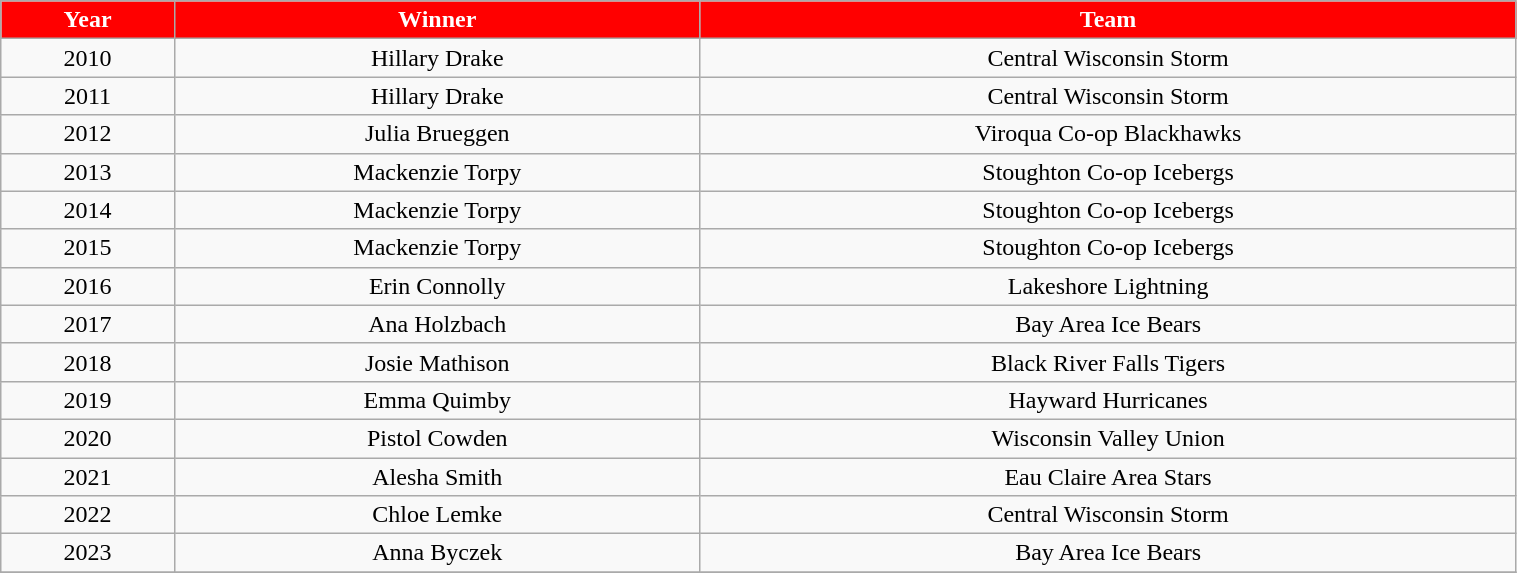<table class="wikitable" style="width:80%;">
<tr style="text-align:center; background:red; color:#fff;">
<td><strong>Year</strong></td>
<td><strong>Winner</strong></td>
<td><strong>Team</strong></td>
</tr>
<tr style="text-align:center;" bgcolor="">
<td>2010</td>
<td>Hillary Drake</td>
<td>Central Wisconsin Storm</td>
</tr>
<tr style="text-align:center;" bgcolor="">
<td>2011</td>
<td>Hillary Drake</td>
<td>Central Wisconsin Storm</td>
</tr>
<tr style="text-align:center;" bgcolor="">
<td>2012</td>
<td>Julia Brueggen</td>
<td>Viroqua Co-op Blackhawks</td>
</tr>
<tr style="text-align:center;" bgcolor="">
<td>2013</td>
<td>Mackenzie Torpy</td>
<td>Stoughton Co-op Icebergs</td>
</tr>
<tr style="text-align:center;" bgcolor="">
<td>2014</td>
<td>Mackenzie Torpy </td>
<td>Stoughton Co-op Icebergs</td>
</tr>
<tr style="text-align:center;" bgcolor="">
<td>2015</td>
<td>Mackenzie Torpy</td>
<td>Stoughton Co-op Icebergs</td>
</tr>
<tr style="text-align:center;" bgcolor="">
<td>2016</td>
<td>Erin Connolly</td>
<td>Lakeshore Lightning</td>
</tr>
<tr style="text-align:center;" bgcolor="">
<td>2017</td>
<td>Ana Holzbach</td>
<td>Bay Area Ice Bears</td>
</tr>
<tr style="text-align:center;" bgcolor="">
<td>2018</td>
<td>Josie Mathison</td>
<td>Black River Falls Tigers</td>
</tr>
<tr style="text-align:center;" bgcolor="">
<td>2019</td>
<td>Emma Quimby</td>
<td>Hayward Hurricanes</td>
</tr>
<tr style="text-align:center;" bgcolor="">
<td>2020</td>
<td>Pistol Cowden</td>
<td>Wisconsin Valley Union</td>
</tr>
<tr style="text-align:center;" bgcolor="">
<td>2021</td>
<td>Alesha Smith</td>
<td>Eau Claire Area Stars</td>
</tr>
<tr style="text-align:center;" bgcolor="">
<td>2022</td>
<td>Chloe Lemke</td>
<td>Central Wisconsin Storm</td>
</tr>
<tr style="text-align:center;" bgcolor="">
<td>2023</td>
<td>Anna Byczek</td>
<td>Bay Area Ice Bears</td>
</tr>
<tr style="text-align:center;" bgcolor="">
</tr>
</table>
